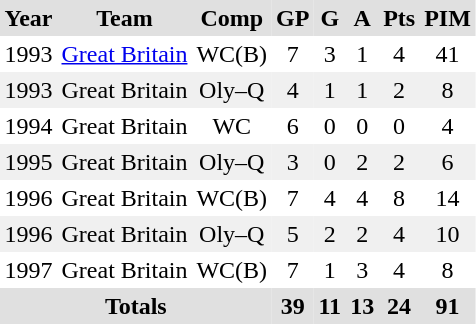<table BORDER="0" CELLPADDING="3" CELLSPACING="0">
<tr ALIGN="center" bgcolor="#e0e0e0">
<th>Year</th>
<th>Team</th>
<th>Comp</th>
<th>GP</th>
<th>G</th>
<th>A</th>
<th>Pts</th>
<th>PIM</th>
</tr>
<tr ALIGN="center">
<td>1993</td>
<td><a href='#'>Great Britain</a></td>
<td>WC(B)</td>
<td>7</td>
<td>3</td>
<td>1</td>
<td>4</td>
<td>41</td>
</tr>
<tr ALIGN="center"  bgcolor="#f0f0f0">
<td>1993</td>
<td>Great Britain</td>
<td>Oly–Q</td>
<td>4</td>
<td>1</td>
<td>1</td>
<td>2</td>
<td>8</td>
</tr>
<tr ALIGN="center">
<td>1994</td>
<td>Great Britain</td>
<td>WC</td>
<td>6</td>
<td>0</td>
<td>0</td>
<td>0</td>
<td>4</td>
</tr>
<tr ALIGN="center"  bgcolor="#f0f0f0">
<td>1995</td>
<td>Great Britain</td>
<td>Oly–Q</td>
<td>3</td>
<td>0</td>
<td>2</td>
<td>2</td>
<td>6</td>
</tr>
<tr ALIGN="center">
<td>1996</td>
<td>Great Britain</td>
<td>WC(B)</td>
<td>7</td>
<td>4</td>
<td>4</td>
<td>8</td>
<td>14</td>
</tr>
<tr ALIGN="center"  bgcolor="#f0f0f0">
<td>1996</td>
<td>Great Britain</td>
<td>Oly–Q</td>
<td>5</td>
<td>2</td>
<td>2</td>
<td>4</td>
<td>10</td>
</tr>
<tr ALIGN="center">
<td>1997</td>
<td>Great Britain</td>
<td>WC(B)</td>
<td>7</td>
<td>1</td>
<td>3</td>
<td>4</td>
<td>8</td>
</tr>
<tr bgcolor="#e0e0e0">
<th colspan="3">Totals</th>
<th>39</th>
<th>11</th>
<th>13</th>
<th>24</th>
<th>91</th>
</tr>
</table>
